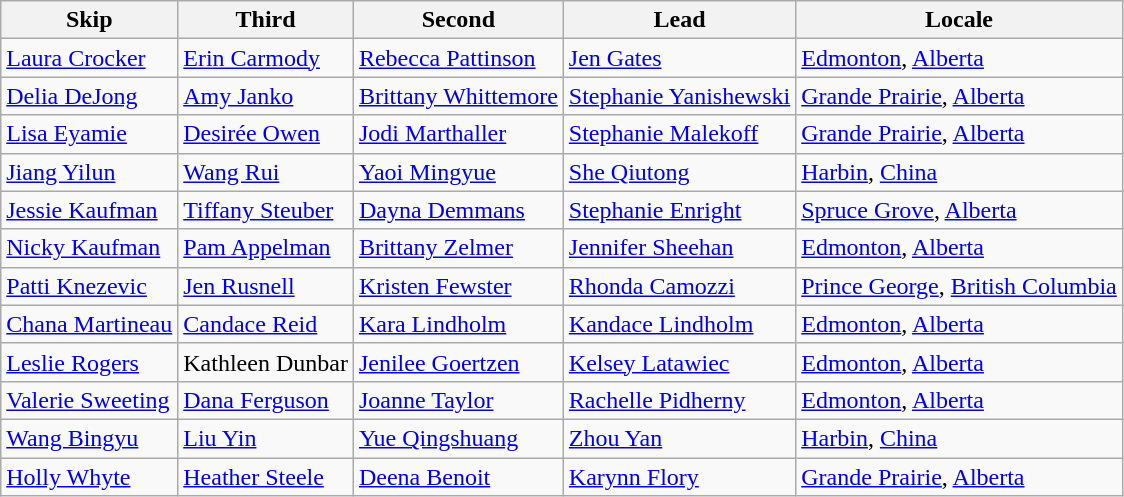<table class=wikitable>
<tr>
<th>Skip</th>
<th>Third</th>
<th>Second</th>
<th>Lead</th>
<th>Locale</th>
</tr>
<tr>
<td><a href='#'>Laura Crocker</a></td>
<td><a href='#'>Erin Carmody</a></td>
<td><a href='#'>Rebecca Pattinson</a></td>
<td><a href='#'>Jen Gates</a></td>
<td> <a href='#'>Edmonton</a>, <a href='#'>Alberta</a></td>
</tr>
<tr>
<td><a href='#'>Delia DeJong</a></td>
<td><a href='#'>Amy Janko</a></td>
<td><a href='#'>Brittany Whittemore</a></td>
<td><a href='#'>Stephanie Yanishewski</a></td>
<td> <a href='#'>Grande Prairie</a>, <a href='#'>Alberta</a></td>
</tr>
<tr>
<td><a href='#'>Lisa Eyamie</a></td>
<td><a href='#'>Desirée Owen</a></td>
<td><a href='#'>Jodi Marthaller</a></td>
<td><a href='#'>Stephanie Malekoff</a></td>
<td> <a href='#'>Grande Prairie</a>, <a href='#'>Alberta</a></td>
</tr>
<tr>
<td><a href='#'>Jiang Yilun</a></td>
<td><a href='#'>Wang Rui</a></td>
<td><a href='#'>Yaoi Mingyue</a></td>
<td><a href='#'>She Qiutong</a></td>
<td> <a href='#'>Harbin</a>, <a href='#'>China</a></td>
</tr>
<tr>
<td><a href='#'>Jessie Kaufman</a></td>
<td><a href='#'>Tiffany Steuber</a></td>
<td><a href='#'>Dayna Demmans</a></td>
<td><a href='#'>Stephanie Enright</a></td>
<td> <a href='#'>Spruce Grove</a>, <a href='#'>Alberta</a></td>
</tr>
<tr>
<td><a href='#'>Nicky Kaufman</a></td>
<td><a href='#'>Pam Appelman</a></td>
<td><a href='#'>Brittany Zelmer</a></td>
<td><a href='#'>Jennifer Sheehan</a></td>
<td> <a href='#'>Edmonton</a>, <a href='#'>Alberta</a></td>
</tr>
<tr>
<td><a href='#'>Patti Knezevic</a></td>
<td><a href='#'>Jen Rusnell</a></td>
<td><a href='#'>Kristen Fewster</a></td>
<td><a href='#'>Rhonda Camozzi</a></td>
<td> <a href='#'>Prince George</a>, <a href='#'>British Columbia</a></td>
</tr>
<tr>
<td><a href='#'>Chana Martineau</a></td>
<td><a href='#'>Candace Reid</a></td>
<td><a href='#'>Kara Lindholm</a></td>
<td><a href='#'>Kandace Lindholm</a></td>
<td> <a href='#'>Edmonton</a>, <a href='#'>Alberta</a></td>
</tr>
<tr>
<td><a href='#'>Leslie Rogers</a></td>
<td>Kathleen Dunbar</td>
<td><a href='#'>Jenilee Goertzen</a></td>
<td><a href='#'>Kelsey Latawiec</a></td>
<td> <a href='#'>Edmonton</a>, <a href='#'>Alberta</a></td>
</tr>
<tr>
<td><a href='#'>Valerie Sweeting</a></td>
<td><a href='#'>Dana Ferguson</a></td>
<td><a href='#'>Joanne Taylor</a></td>
<td><a href='#'>Rachelle Pidherny</a></td>
<td> <a href='#'>Edmonton</a>, <a href='#'>Alberta</a></td>
</tr>
<tr>
<td><a href='#'>Wang Bingyu</a></td>
<td><a href='#'>Liu Yin</a></td>
<td><a href='#'>Yue Qingshuang</a></td>
<td><a href='#'>Zhou Yan</a></td>
<td> <a href='#'>Harbin</a>, <a href='#'>China</a></td>
</tr>
<tr>
<td><a href='#'>Holly Whyte</a></td>
<td><a href='#'>Heather Steele</a></td>
<td><a href='#'>Deena Benoit</a></td>
<td><a href='#'>Karynn Flory</a></td>
<td> <a href='#'>Grande Prairie</a>, <a href='#'>Alberta</a></td>
</tr>
</table>
